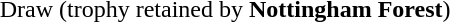<table width="100%">
<tr>
<td align="right">Draw (trophy retained by <strong>Nottingham Forest</strong>)</td>
</tr>
</table>
